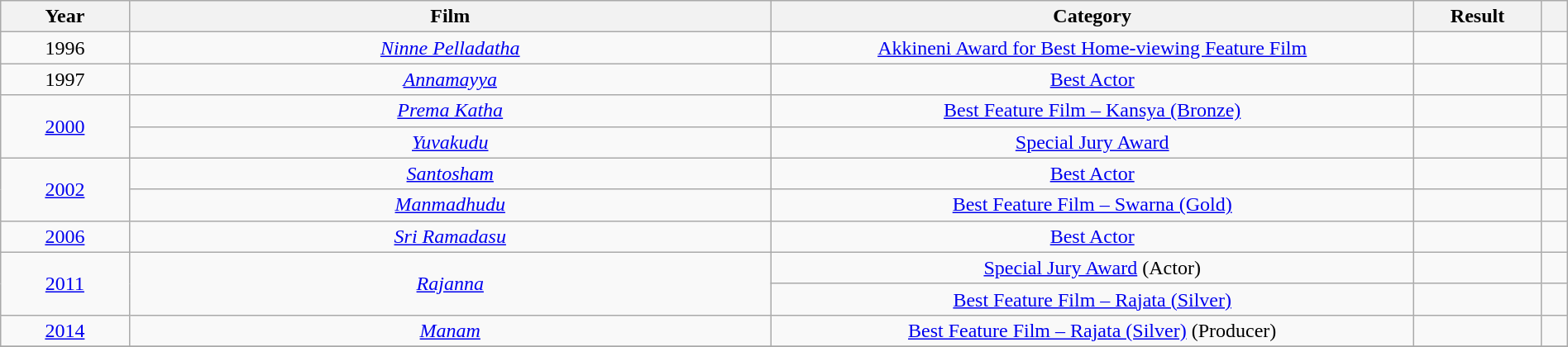<table class="wikitable sortable" style="width:100%;">
<tr>
<th style="width:5%;">Year</th>
<th style="width:25%;">Film</th>
<th style="width:25%;">Category</th>
<th style="width:5%;">Result</th>
<th style="width:1%;" class="unsortable"></th>
</tr>
<tr>
<td style="text-align:center;">1996</td>
<td style="text-align:center;"><em><a href='#'>Ninne Pelladatha</a></em></td>
<td style="text-align:center;"><a href='#'>Akkineni Award for Best Home-viewing Feature Film</a> </td>
<td></td>
<td style="text-align:center;"></td>
</tr>
<tr>
<td style="text-align:center;">1997</td>
<td style="text-align:center;"><em><a href='#'>Annamayya</a></em></td>
<td style="text-align:center;"><a href='#'>Best Actor</a></td>
<td></td>
<td style="text-align:center;"></td>
</tr>
<tr>
<td rowspan="2" style="text-align:center;"><a href='#'>2000</a></td>
<td style="text-align:center;"><em><a href='#'>Prema Katha</a></em></td>
<td style="text-align:center;"><a href='#'>Best Feature Film – Kansya (Bronze)</a> </td>
<td></td>
<td style="text-align:center;"></td>
</tr>
<tr>
<td style="text-align:center;"><em><a href='#'>Yuvakudu</a></em></td>
<td style="text-align:center;"><a href='#'>Special Jury Award</a> </td>
<td></td>
<td style="text-align:center;"></td>
</tr>
<tr>
<td style="text-align:center;" rowspan="2"><a href='#'>2002</a></td>
<td style="text-align:center;"><em><a href='#'>Santosham</a></em></td>
<td style="text-align:center;"><a href='#'>Best Actor</a></td>
<td></td>
<td style="text-align:center;"></td>
</tr>
<tr>
<td style="text-align:center;"><em><a href='#'>Manmadhudu</a></em></td>
<td style="text-align:center;"><a href='#'>Best Feature Film – Swarna (Gold)</a> </td>
<td></td>
<td style="text-align:center;"></td>
</tr>
<tr>
<td style="text-align:center;"><a href='#'>2006</a></td>
<td style="text-align:center;"><em><a href='#'>Sri Ramadasu</a></em></td>
<td style="text-align:center;"><a href='#'>Best Actor</a></td>
<td></td>
<td style="text-align:center;"></td>
</tr>
<tr>
<td style="text-align:center;" rowspan="2"><a href='#'>2011</a></td>
<td style="text-align:center;" rowspan="2"><em><a href='#'>Rajanna</a></em></td>
<td style="text-align:center;"><a href='#'>Special Jury Award</a> (Actor)</td>
<td></td>
<td style="text-align:center;"></td>
</tr>
<tr>
<td style="text-align:center;"><a href='#'>Best Feature Film – Rajata (Silver)</a> </td>
<td></td>
<td style="text-align:center;"></td>
</tr>
<tr>
<td style="text-align:center;"><a href='#'>2014</a></td>
<td style="text-align:center;"><em><a href='#'>Manam</a></em></td>
<td style="text-align:center;"><a href='#'>Best Feature Film – Rajata (Silver)</a> (Producer)</td>
<td></td>
<td style="text-align:center;"></td>
</tr>
<tr>
</tr>
</table>
